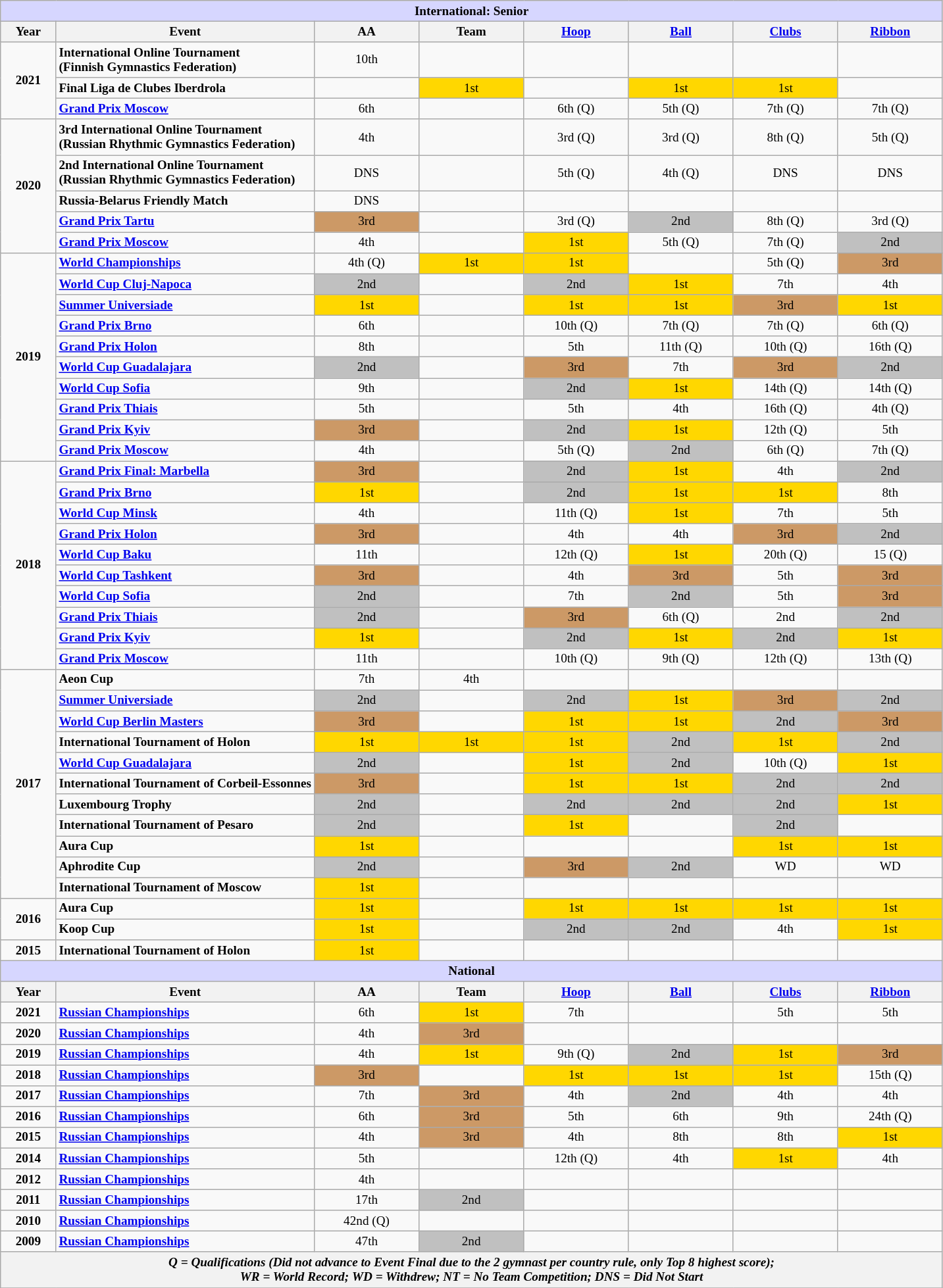<table class="wikitable" style="text-align:center; font-size: 80%;">
<tr>
<th align=center colspan=8 style="background-color: #D6D6FF; "><strong>International: Senior</strong></th>
</tr>
<tr>
<th>Year</th>
<th>Event</th>
<th width=100px>AA</th>
<th width=100px>Team</th>
<th width=100px><a href='#'>Hoop</a></th>
<th width=100px><a href='#'>Ball</a></th>
<th width=100px><a href='#'>Clubs</a></th>
<th width=100px><a href='#'>Ribbon</a></th>
</tr>
<tr>
<td rowspan="3"><strong>2021</strong></td>
<td align=left><strong>International Online Tournament<br>(Finnish Gymnastics Federation)</strong></td>
<td>10th</td>
<td></td>
<td></td>
<td></td>
<td></td>
<td></td>
</tr>
<tr>
<td align=left><strong>Final Liga de Clubes Iberdrola</strong></td>
<td></td>
<td bgcolor=gold>1st</td>
<td></td>
<td bgcolor=gold>1st</td>
<td bgcolor=gold>1st</td>
<td></td>
</tr>
<tr>
<td align=left><strong><a href='#'>Grand Prix Moscow</a></strong></td>
<td>6th</td>
<td></td>
<td>6th (Q)</td>
<td>5th (Q)</td>
<td>7th (Q)</td>
<td>7th (Q)</td>
</tr>
<tr>
<td rowspan="5"><strong>2020</strong></td>
<td align=left><strong>3rd International Online Tournament<br>(Russian Rhythmic Gymnastics Federation)</strong></td>
<td>4th</td>
<td></td>
<td>3rd (Q)</td>
<td>3rd (Q)</td>
<td>8th (Q)</td>
<td>5th (Q)</td>
</tr>
<tr>
<td align=left><strong>2nd International Online Tournament<br>(Russian Rhythmic Gymnastics Federation)</strong></td>
<td>DNS</td>
<td></td>
<td>5th (Q)</td>
<td>4th (Q)</td>
<td>DNS</td>
<td>DNS</td>
</tr>
<tr>
<td align=left><strong>Russia-Belarus Friendly Match</strong></td>
<td>DNS</td>
<td></td>
<td></td>
<td></td>
<td></td>
<td></td>
</tr>
<tr>
<td align=left><strong><a href='#'>Grand Prix Tartu</a></strong></td>
<td bgcolor=CC9966>3rd</td>
<td></td>
<td>3rd (Q)</td>
<td bgcolor=silver>2nd</td>
<td>8th (Q)</td>
<td>3rd (Q)</td>
</tr>
<tr>
<td align=left><strong><a href='#'>Grand Prix Moscow</a></strong></td>
<td>4th</td>
<td></td>
<td bgcolor=gold>1st</td>
<td>5th (Q)</td>
<td>7th (Q)</td>
<td bgcolor=silver>2nd</td>
</tr>
<tr>
<td rowspan="10"><strong>2019</strong></td>
<td align=left><strong><a href='#'>World Championships</a></strong></td>
<td>4th (Q)</td>
<td bgcolor=gold>1st</td>
<td bgcolor=gold>1st</td>
<td></td>
<td>5th (Q)</td>
<td bgcolor=CC9966>3rd</td>
</tr>
<tr>
<td align="left"><strong><a href='#'>World Cup Cluj-Napoca</a></strong></td>
<td bgcolor=silver>2nd</td>
<td></td>
<td bgcolor=silver>2nd</td>
<td bgcolor=gold>1st</td>
<td>7th</td>
<td>4th</td>
</tr>
<tr>
<td align="left"><strong><a href='#'>Summer Universiade</a></strong></td>
<td bgcolor=gold>1st</td>
<td></td>
<td bgcolor=gold>1st</td>
<td bgcolor=gold>1st</td>
<td bgcolor=CC9966>3rd</td>
<td bgcolor=gold>1st</td>
</tr>
<tr>
<td align="left"><strong><a href='#'>Grand Prix Brno</a></strong></td>
<td>6th</td>
<td></td>
<td>10th (Q)</td>
<td>7th (Q)</td>
<td>7th (Q)</td>
<td>6th (Q)</td>
</tr>
<tr>
<td align="left"><strong><a href='#'>Grand Prix Holon</a></strong></td>
<td>8th</td>
<td></td>
<td>5th</td>
<td>11th (Q)</td>
<td>10th (Q)</td>
<td>16th (Q)</td>
</tr>
<tr>
<td align="left"><strong><a href='#'>World Cup Guadalajara</a></strong></td>
<td bgcolor=silver>2nd</td>
<td></td>
<td bgcolor=CC9966>3rd</td>
<td>7th</td>
<td bgcolor=CC9966>3rd</td>
<td bgcolor=silver>2nd</td>
</tr>
<tr>
<td align="left"><strong><a href='#'>World Cup Sofia</a></strong></td>
<td>9th</td>
<td></td>
<td bgcolor=silver>2nd</td>
<td bgcolor=gold>1st</td>
<td>14th (Q)</td>
<td>14th (Q)</td>
</tr>
<tr>
<td align="left"><strong><a href='#'>Grand Prix Thiais</a></strong></td>
<td>5th</td>
<td></td>
<td>5th</td>
<td>4th</td>
<td>16th (Q)</td>
<td>4th (Q)</td>
</tr>
<tr>
<td align="left"><strong><a href='#'>Grand Prix Kyiv</a></strong></td>
<td bgcolor=CC9966>3rd</td>
<td></td>
<td bgcolor=silver>2nd</td>
<td bgcolor=gold>1st</td>
<td>12th (Q)</td>
<td>5th</td>
</tr>
<tr>
<td align="left"><strong><a href='#'>Grand Prix Moscow</a></strong></td>
<td>4th</td>
<td></td>
<td>5th (Q)</td>
<td bgcolor=silver>2nd</td>
<td>6th (Q)</td>
<td>7th (Q)</td>
</tr>
<tr>
<td rowspan="10"><strong>2018</strong></td>
<td align="left"><strong><a href='#'>Grand Prix Final: Marbella</a></strong></td>
<td bgcolor=CC9966>3rd</td>
<td></td>
<td bgcolor=silver>2nd</td>
<td bgcolor=gold>1st</td>
<td>4th</td>
<td bgcolor=silver>2nd</td>
</tr>
<tr>
<td align="left"><strong><a href='#'>Grand Prix Brno</a></strong></td>
<td bgcolor=gold>1st</td>
<td></td>
<td bgcolor=silver>2nd</td>
<td bgcolor=gold>1st</td>
<td bgcolor=gold>1st</td>
<td>8th</td>
</tr>
<tr>
<td align="left"><strong><a href='#'>World Cup Minsk</a></strong></td>
<td>4th</td>
<td></td>
<td>11th (Q)</td>
<td bgcolor=gold>1st</td>
<td>7th</td>
<td>5th</td>
</tr>
<tr>
<td align="left"><strong><a href='#'>Grand Prix Holon</a></strong></td>
<td bgcolor=CC9966>3rd</td>
<td></td>
<td>4th</td>
<td>4th</td>
<td bgcolor=CC9966>3rd</td>
<td bgcolor=silver>2nd</td>
</tr>
<tr>
<td align="left"><strong><a href='#'>World Cup Baku</a></strong></td>
<td>11th</td>
<td></td>
<td>12th (Q)</td>
<td bgcolor=gold>1st</td>
<td>20th (Q)</td>
<td>15 (Q)</td>
</tr>
<tr>
<td align="left"><strong><a href='#'>World Cup Tashkent</a></strong></td>
<td bgcolor=CC9966>3rd</td>
<td></td>
<td>4th</td>
<td bgcolor=CC9966>3rd</td>
<td>5th</td>
<td bgcolor=CC9966>3rd</td>
</tr>
<tr>
<td align="left"><strong><a href='#'>World Cup Sofia</a></strong></td>
<td bgcolor=silver>2nd</td>
<td></td>
<td>7th</td>
<td bgcolor=silver>2nd</td>
<td>5th</td>
<td bgcolor=CC9966>3rd</td>
</tr>
<tr>
<td align="left"><strong><a href='#'>Grand Prix Thiais</a></strong></td>
<td bgcolor=silver>2nd</td>
<td></td>
<td bgcolor=CC9966>3rd</td>
<td>6th (Q)</td>
<td 5th (Q)>2nd</td>
<td bgcolor=silver>2nd</td>
</tr>
<tr>
<td align="left"><strong><a href='#'>Grand Prix Kyiv</a></strong></td>
<td bgcolor=gold>1st</td>
<td></td>
<td bgcolor=silver>2nd</td>
<td bgcolor=gold>1st</td>
<td bgcolor=silver>2nd</td>
<td bgcolor=gold>1st</td>
</tr>
<tr>
<td align="left"><strong><a href='#'>Grand Prix Moscow</a></strong></td>
<td>11th</td>
<td></td>
<td>10th (Q)</td>
<td>9th (Q)</td>
<td>12th (Q)</td>
<td>13th (Q)</td>
</tr>
<tr>
<td rowspan="11"><strong>2017</strong></td>
<td align="left"><strong>Aeon Cup</strong></td>
<td>7th</td>
<td>4th</td>
<td></td>
<td></td>
<td></td>
<td></td>
</tr>
<tr>
<td align="left"><strong><a href='#'>Summer Universiade</a></strong></td>
<td bgcolor=silver>2nd</td>
<td></td>
<td bgcolor=silver>2nd</td>
<td bgcolor=gold>1st</td>
<td bgcolor=CC9966>3rd</td>
<td bgcolor=silver>2nd</td>
</tr>
<tr>
<td align="left"><strong><a href='#'>World Cup Berlin Masters</a></strong></td>
<td bgcolor=CC9966>3rd</td>
<td></td>
<td bgcolor=gold>1st</td>
<td bgcolor=gold>1st</td>
<td bgcolor=silver>2nd</td>
<td bgcolor=CC9966>3rd</td>
</tr>
<tr>
<td align="left"><strong>International Tournament of Holon</strong></td>
<td bgcolor=gold>1st</td>
<td bgcolor=gold>1st</td>
<td bgcolor=gold>1st</td>
<td bgcolor=silver>2nd</td>
<td bgcolor=gold>1st</td>
<td bgcolor=silver>2nd</td>
</tr>
<tr>
<td align="left"><strong><a href='#'>World Cup Guadalajara</a></strong></td>
<td bgcolor=silver>2nd</td>
<td></td>
<td bgcolor=gold>1st</td>
<td bgcolor=silver>2nd</td>
<td>10th (Q)</td>
<td bgcolor=gold>1st</td>
</tr>
<tr>
<td align="left"><strong>International Tournament of Corbeil-Essonnes</strong></td>
<td bgcolor=CC9966>3rd</td>
<td></td>
<td bgcolor=gold>1st</td>
<td bgcolor=gold>1st</td>
<td bgcolor=silver>2nd</td>
<td bgcolor=silver>2nd</td>
</tr>
<tr>
<td align="left"><strong>Luxembourg Trophy</strong></td>
<td bgcolor=silver>2nd</td>
<td></td>
<td bgcolor=silver>2nd</td>
<td bgcolor=silver>2nd</td>
<td bgcolor=silver>2nd</td>
<td bgcolor=gold>1st</td>
</tr>
<tr>
<td align="left"><strong>International Tournament of Pesaro</strong></td>
<td bgcolor=silver>2nd</td>
<td></td>
<td bgcolor=gold>1st</td>
<td></td>
<td bgcolor=silver>2nd</td>
<td></td>
</tr>
<tr>
<td align="left"><strong>Aura Cup</strong></td>
<td bgcolor=gold>1st</td>
<td></td>
<td></td>
<td></td>
<td bgcolor=gold>1st</td>
<td bgcolor=gold>1st</td>
</tr>
<tr>
<td align="left"><strong>Aphrodite Cup</strong></td>
<td bgcolor=silver>2nd</td>
<td></td>
<td bgcolor=CC9966>3rd</td>
<td bgcolor=silver>2nd</td>
<td>WD</td>
<td>WD</td>
</tr>
<tr>
<td align="left"><strong>International Tournament of Moscow</strong></td>
<td bgcolor=gold>1st</td>
<td></td>
<td></td>
<td></td>
<td></td>
<td></td>
</tr>
<tr>
<td rowspan="2"><strong>2016</strong></td>
<td align="left"><strong>Aura Cup</strong></td>
<td bgcolor=gold>1st</td>
<td></td>
<td bgcolor=gold>1st</td>
<td bgcolor=gold>1st</td>
<td bgcolor=gold>1st</td>
<td bgcolor=gold>1st</td>
</tr>
<tr>
<td align="left"><strong>Koop Cup</strong></td>
<td bgcolor=gold>1st</td>
<td></td>
<td bgcolor=silver>2nd</td>
<td bgcolor=silver>2nd</td>
<td>4th</td>
<td bgcolor=gold>1st</td>
</tr>
<tr>
<td rowspan="1"><strong>2015</strong></td>
<td align="left"><strong>International Tournament of Holon</strong></td>
<td bgcolor=gold>1st</td>
<td></td>
<td></td>
<td></td>
<td></td>
<td></td>
</tr>
<tr>
<th align=center colspan=8 style="background-color: #D6D6FF; "><strong>National</strong></th>
</tr>
<tr>
<th>Year</th>
<th>Event</th>
<th width=100px>AA</th>
<th width=100px>Team</th>
<th width=100px><a href='#'>Hoop</a></th>
<th width=100px><a href='#'>Ball</a></th>
<th width=100px><a href='#'>Clubs</a></th>
<th width=100px><a href='#'>Ribbon</a></th>
</tr>
<tr>
<td rowspan="1" width=50px><strong>2021</strong></td>
<td align=left><strong><a href='#'>Russian Championships</a></strong></td>
<td>6th</td>
<td bgcolor=gold>1st</td>
<td>7th</td>
<td></td>
<td>5th</td>
<td>5th</td>
</tr>
<tr>
<td rowspan="1" width=50px><strong>2020</strong></td>
<td align=left><strong><a href='#'>Russian  Championships</a></strong></td>
<td>4th</td>
<td bgcolor=CC9966>3rd</td>
<td></td>
<td></td>
<td></td>
<td></td>
</tr>
<tr>
<td rowspan="1" width=50px><strong>2019</strong></td>
<td align=left><strong><a href='#'>Russian  Championships</a></strong></td>
<td>4th</td>
<td bgcolor=gold>1st</td>
<td>9th (Q)</td>
<td bgcolor=silver>2nd</td>
<td bgcolor=gold>1st</td>
<td bgcolor=CC9966>3rd</td>
</tr>
<tr>
<td rowspan="1" width=50px><strong>2018</strong></td>
<td align=left><strong><a href='#'>Russian  Championships</a></strong></td>
<td bgcolor=CC9966>3rd</td>
<td></td>
<td bgcolor=gold>1st</td>
<td bgcolor=gold>1st</td>
<td bgcolor=gold>1st</td>
<td>15th (Q)</td>
</tr>
<tr>
<td rowspan="1" width=50px><strong>2017</strong></td>
<td align=left><strong><a href='#'>Russian  Championships</a></strong></td>
<td>7th</td>
<td bgcolor=CC9966>3rd</td>
<td>4th</td>
<td bgcolor=silver>2nd</td>
<td>4th</td>
<td>4th</td>
</tr>
<tr>
<td rowspan="1" width=50px><strong>2016</strong></td>
<td align=left><strong><a href='#'>Russian Championships</a></strong></td>
<td>6th</td>
<td bgcolor=CC9966>3rd</td>
<td>5th</td>
<td>6th</td>
<td>9th</td>
<td>24th (Q)</td>
</tr>
<tr>
<td rowspan="1" width=50px><strong>2015</strong></td>
<td align=left><strong><a href='#'>Russian Championships</a></strong></td>
<td>4th</td>
<td bgcolor=CC9966>3rd</td>
<td>4th</td>
<td>8th</td>
<td>8th</td>
<td bgcolor=gold>1st</td>
</tr>
<tr>
<td rowspan="1" width=50px><strong>2014</strong></td>
<td align=left><strong><a href='#'>Russian Championships</a></strong></td>
<td>5th</td>
<td></td>
<td>12th (Q)</td>
<td>4th</td>
<td bgcolor=gold>1st</td>
<td>4th</td>
</tr>
<tr>
<td rowspan="1" width=50px><strong>2012</strong></td>
<td align=left><strong><a href='#'>Russian Championships</a></strong></td>
<td>4th</td>
<td></td>
<td></td>
<td></td>
<td></td>
<td></td>
</tr>
<tr>
<td rowspan="1" width=50px><strong>2011</strong></td>
<td align=left><strong><a href='#'>Russian Championships</a></strong></td>
<td>17th</td>
<td bgcolor=silver>2nd</td>
<td></td>
<td></td>
<td></td>
<td></td>
</tr>
<tr>
<td rowspan="1" width=50px><strong>2010</strong></td>
<td align=left><strong><a href='#'>Russian Championships</a></strong></td>
<td>42nd (Q)</td>
<td></td>
<td></td>
<td></td>
<td></td>
<td></td>
</tr>
<tr>
<td rowspan="1" width=50px><strong>2009</strong></td>
<td align=left><strong><a href='#'>Russian Championships</a></strong></td>
<td>47th</td>
<td bgcolor=silver>2nd</td>
<td></td>
<td></td>
<td></td>
<td></td>
</tr>
<tr>
<th align=center colspan=8><em>Q = Qualifications (Did not advance to Event Final due to the 2 gymnast per country rule, only Top 8 highest score);</em> <br> <em>WR = World Record;</em> <em>WD = Withdrew;</em>  <em>NT = No Team Competition;</em> <em>DNS = Did Not Start</em></th>
</tr>
<tr>
</tr>
</table>
